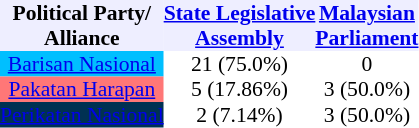<table class="toccolours" cellpadding="0" cellspacing="0" style="float:left; margin-right:.8em; margin-top:.7em; font-size:90%;">
<tr style="background:#EEF; vertical-align:top;">
<th>Political Party/<br>Alliance</th>
<th><a href='#'>State Legislative<br>Assembly</a></th>
<th><a href='#'>Malaysian</a><br><a href='#'>Parliament</a></th>
</tr>
<tr style="text-align:center;">
<td style="background:#00bfff;"><a href='#'>Barisan Nasional</a></td>
<td>21 (75.0%)</td>
<td>0</td>
</tr>
<tr style="text-align:center;">
<td style="background:#f77;"><a href='#'>Pakatan Harapan</a></td>
<td>5 (17.86%)</td>
<td>3 (50.0%)</td>
</tr>
<tr style="text-align:center;">
<td style="background:#003152;"><a href='#'>Perikatan Nasional</a></td>
<td>2 (7.14%)</td>
<td>3 (50.0%)</td>
</tr>
</table>
